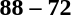<table style="text-align:center">
<tr>
<th width=200></th>
<th width=100></th>
<th width=200></th>
</tr>
<tr>
<td align=right><strong></strong></td>
<td><strong>88 – 72</strong></td>
<td align=left></td>
</tr>
</table>
